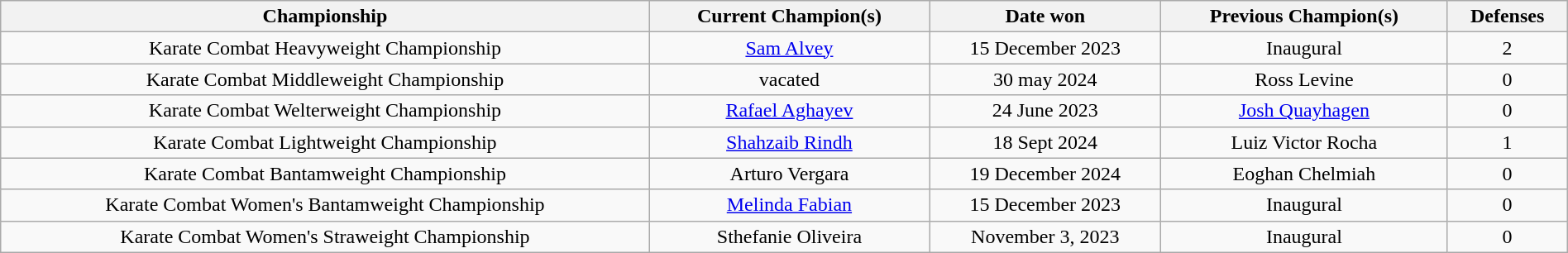<table class="wikitable" style="text-align:center; width:100%;">
<tr>
<th>Championship</th>
<th>Current Champion(s)</th>
<th>Date won</th>
<th>Previous Champion(s)</th>
<th>Defenses</th>
</tr>
<tr>
<td>Karate Combat Heavyweight Championship</td>
<td> <a href='#'>Sam Alvey</a></td>
<td>15 December 2023</td>
<td>Inaugural</td>
<td>2</td>
</tr>
<tr>
<td>Karate Combat Middleweight Championship</td>
<td> vacated</td>
<td>30 may 2024</td>
<td> Ross Levine</td>
<td>0</td>
</tr>
<tr>
<td>Karate Combat Welterweight Championship</td>
<td> <a href='#'>Rafael Aghayev</a></td>
<td>24 June 2023</td>
<td> <a href='#'>Josh Quayhagen</a></td>
<td>0</td>
</tr>
<tr>
<td>Karate Combat Lightweight Championship</td>
<td> <a href='#'>Shahzaib Rindh</a></td>
<td>18 Sept 2024</td>
<td> Luiz Victor Rocha</td>
<td>1</td>
</tr>
<tr>
<td>Karate Combat Bantamweight Championship</td>
<td> Arturo Vergara</td>
<td>19 December 2024</td>
<td> Eoghan Chelmiah</td>
<td>0</td>
</tr>
<tr>
<td>Karate Combat Women's Bantamweight Championship</td>
<td> <a href='#'>Melinda Fabian</a></td>
<td>15 December 2023</td>
<td>Inaugural</td>
<td>0</td>
</tr>
<tr>
<td>Karate Combat Women's Straweight Championship</td>
<td> Sthefanie Oliveira</td>
<td>November 3, 2023</td>
<td>Inaugural</td>
<td>0</td>
</tr>
</table>
